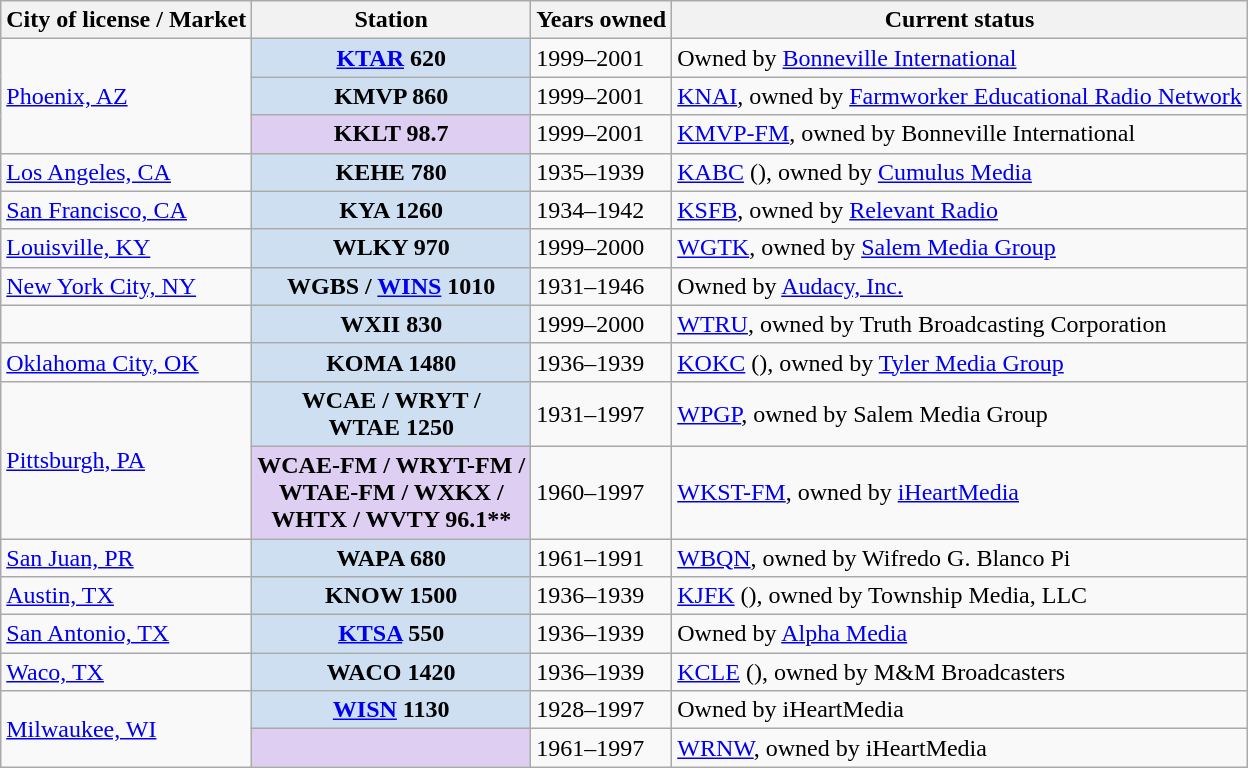<table class="wikitable">
<tr>
<th scope="col">City of license / Market</th>
<th scope="col">Station</th>
<th scope="col">Years owned</th>
<th scope="col">Current status</th>
</tr>
<tr>
<td rowspan="3"><a href='#'>Phoenix, AZ</a></td>
<th style="background: #cedff2;"><a href='#'>KTAR</a> 620</th>
<td>1999–2001</td>
<td>Owned by <a href='#'>Bonneville International</a></td>
</tr>
<tr>
<th style="background: #cedff2;">KMVP 860</th>
<td>1999–2001</td>
<td><a href='#'>KNAI</a>, owned by <a href='#'>Farmworker Educational Radio Network</a></td>
</tr>
<tr>
<th style="background: #ddcef2;">KKLT 98.7</th>
<td>1999–2001</td>
<td><a href='#'>KMVP-FM</a>, owned by Bonneville International</td>
</tr>
<tr>
<td><a href='#'>Los Angeles, CA</a></td>
<th style="background: #cedff2;">KEHE 780</th>
<td>1935–1939</td>
<td><a href='#'>KABC</a> (), owned by <a href='#'>Cumulus Media</a></td>
</tr>
<tr>
<td><a href='#'>San Francisco, CA</a></td>
<th style="background: #cedff2;">KYA 1260</th>
<td>1934–1942</td>
<td><a href='#'>KSFB</a>, owned by <a href='#'>Relevant Radio</a></td>
</tr>
<tr>
<td><a href='#'>Louisville, KY</a></td>
<th style="background: #cedff2;">WLKY 970</th>
<td>1999–2000</td>
<td><a href='#'>WGTK</a>, owned by <a href='#'>Salem Media Group</a></td>
</tr>
<tr>
<td><a href='#'>New York City, NY</a></td>
<th style="background: #cedff2;">WGBS / <a href='#'>WINS</a> 1010</th>
<td>1931–1946</td>
<td>Owned by <a href='#'>Audacy, Inc.</a></td>
</tr>
<tr>
<td></td>
<th style="background: #cedff2;">WXII 830</th>
<td>1999–2000</td>
<td><a href='#'>WTRU</a>, owned by Truth Broadcasting Corporation</td>
</tr>
<tr>
<td><a href='#'>Oklahoma City, OK</a></td>
<th style="background: #cedff2;">KOMA 1480</th>
<td>1936–1939</td>
<td><a href='#'>KOKC</a> (), owned by <a href='#'>Tyler Media Group</a></td>
</tr>
<tr>
<td rowspan="2"><a href='#'>Pittsburgh, PA</a></td>
<th style="background: #cedff2;">WCAE / WRYT /<br>WTAE 1250</th>
<td>1931–1997</td>
<td><a href='#'>WPGP</a>, owned by Salem Media Group</td>
</tr>
<tr>
<th style="background: #ddcef2;">WCAE-FM / WRYT-FM /<br>WTAE-FM / WXKX /<br>WHTX / WVTY 96.1**</th>
<td>1960–1997</td>
<td><a href='#'>WKST-FM</a>, owned by <a href='#'>iHeartMedia</a></td>
</tr>
<tr>
<td><a href='#'>San Juan, PR</a></td>
<th style="background: #cedff2;">WAPA 680</th>
<td>1961–1991</td>
<td><a href='#'>WBQN</a>, owned by Wifredo G. Blanco Pi</td>
</tr>
<tr>
<td><a href='#'>Austin, TX</a></td>
<th style="background: #cedff2;">KNOW 1500</th>
<td>1936–1939</td>
<td><a href='#'>KJFK</a> (), owned by Township Media, LLC</td>
</tr>
<tr>
<td><a href='#'>San Antonio, TX</a></td>
<th style="background: #cedff2;"><a href='#'>KTSA</a> 550</th>
<td>1936–1939</td>
<td>Owned by <a href='#'>Alpha Media</a></td>
</tr>
<tr>
<td><a href='#'>Waco, TX</a></td>
<th style="background: #cedff2;">WACO 1420</th>
<td>1936–1939</td>
<td><a href='#'>KCLE</a> (), owned by M&M Broadcasters</td>
</tr>
<tr>
<td rowspan="2"><a href='#'>Milwaukee, WI</a></td>
<th style="background: #cedff2;"><a href='#'>WISN</a> 1130</th>
<td>1928–1997</td>
<td>Owned by iHeartMedia</td>
</tr>
<tr>
<th style="background: #ddcef2;"></th>
<td>1961–1997</td>
<td><a href='#'>WRNW</a>, owned by iHeartMedia</td>
</tr>
</table>
